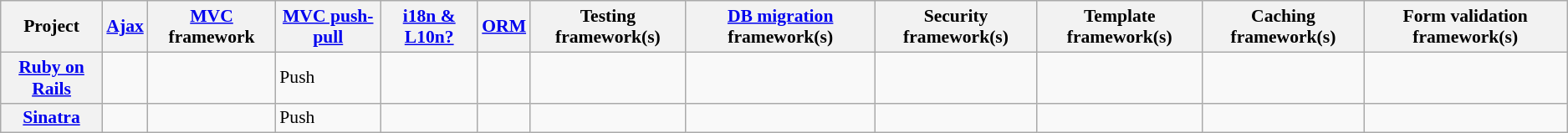<table class="wikitable sortable sort-under" style="font-size: 90%">
<tr>
<th>Project</th>
<th><a href='#'>Ajax</a></th>
<th><a href='#'>MVC</a> framework</th>
<th><a href='#'>MVC push-pull</a></th>
<th><a href='#'>i18n & L10n?</a></th>
<th><a href='#'>ORM</a></th>
<th>Testing framework(s)</th>
<th><a href='#'>DB migration</a> framework(s)</th>
<th>Security framework(s)</th>
<th>Template framework(s)</th>
<th>Caching framework(s)</th>
<th>Form validation framework(s)</th>
</tr>
<tr>
<th><a href='#'>Ruby on Rails</a></th>
<td></td>
<td></td>
<td>Push</td>
<td></td>
<td></td>
<td></td>
<td></td>
<td></td>
<td></td>
<td></td>
<td></td>
</tr>
<tr>
<th><a href='#'>Sinatra</a></th>
<td></td>
<td></td>
<td>Push</td>
<td></td>
<td></td>
<td></td>
<td></td>
<td></td>
<td></td>
<td></td>
<td></td>
</tr>
</table>
